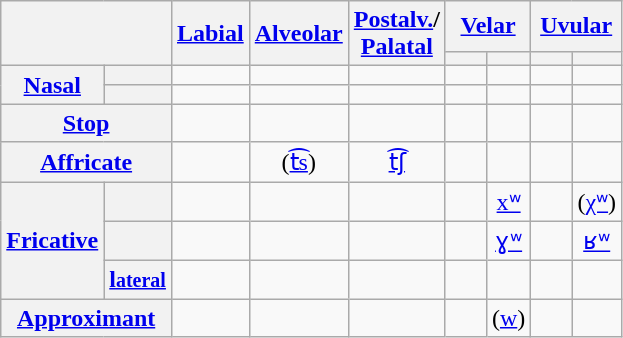<table class="wikitable" style="text-align:center">
<tr>
<th colspan="2" rowspan="2"></th>
<th rowspan="2"><a href='#'>Labial</a></th>
<th rowspan="2"><a href='#'>Alveolar</a></th>
<th rowspan="2"><a href='#'>Postalv.</a>/<br><a href='#'>Palatal</a></th>
<th colspan="2"><a href='#'>Velar</a></th>
<th colspan="2"><a href='#'>Uvular</a></th>
</tr>
<tr>
<th></th>
<th></th>
<th></th>
<th></th>
</tr>
<tr>
<th rowspan="2"><a href='#'>Nasal</a></th>
<th></th>
<td width="20px" style="border-right: 0;"></td>
<td width="20px" style="border-right: 0;"></td>
<td></td>
<td width="20px" style="border-right: 0;"></td>
<td></td>
<td></td>
<td></td>
</tr>
<tr>
<th></th>
<td></td>
<td></td>
<td></td>
<td></td>
<td></td>
<td></td>
<td></td>
</tr>
<tr>
<th colspan="2"><a href='#'>Stop</a></th>
<td style="border-right: 0;"></td>
<td style="border-right: 0;"></td>
<td></td>
<td style="border-right: 0;"></td>
<td></td>
<td width="20px" style="border-right: 0;"></td>
<td></td>
</tr>
<tr>
<th colspan="2"><a href='#'>Affricate</a></th>
<td></td>
<td style="border-right: 0;">(<a href='#'>t͡s</a>)</td>
<td width="20px" style="border-right: 0;"><a href='#'>t͡ʃ</a></td>
<td></td>
<td></td>
<td></td>
<td></td>
</tr>
<tr>
<th rowspan="3"><a href='#'>Fricative</a></th>
<th></th>
<td style="border-right: 0;"></td>
<td style="border-right: 0;"></td>
<td></td>
<td style="border-right: 0;"></td>
<td><a href='#'>xʷ</a></td>
<td style="border-right: 0;"></td>
<td>(<a href='#'>χʷ</a>)</td>
</tr>
<tr>
<th></th>
<td></td>
<td></td>
<td></td>
<td style="border-right: 0;"></td>
<td><a href='#'>ɣʷ</a></td>
<td style="border-right: 0;"></td>
<td><a href='#'>ʁʷ</a></td>
</tr>
<tr>
<th><a href='#'>l<small>ateral</small></a></th>
<td></td>
<td style="border-right: 0;"></td>
<td></td>
<td></td>
<td></td>
<td></td>
<td></td>
</tr>
<tr>
<th colspan="2"><a href='#'>Approximant</a></th>
<td></td>
<td></td>
<td style="border-right: 0;"></td>
<td style="border-right: 0;"></td>
<td>(<a href='#'>w</a>)</td>
<td style="border-right: 0;"></td>
<td></td>
</tr>
</table>
